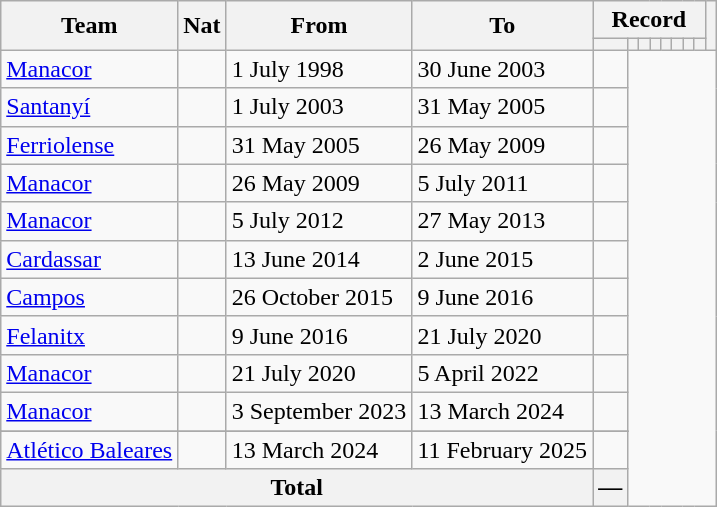<table class="wikitable" style="text-align: center">
<tr>
<th rowspan="2">Team</th>
<th rowspan="2">Nat</th>
<th rowspan="2">From</th>
<th rowspan="2">To</th>
<th colspan="8">Record</th>
<th rowspan=2></th>
</tr>
<tr>
<th></th>
<th></th>
<th></th>
<th></th>
<th></th>
<th></th>
<th></th>
<th></th>
</tr>
<tr>
<td align=left><a href='#'>Manacor</a></td>
<td></td>
<td align=left>1 July 1998</td>
<td align=left>30 June 2003<br></td>
<td></td>
</tr>
<tr>
<td align=left><a href='#'>Santanyí</a></td>
<td></td>
<td align=left>1 July 2003</td>
<td align=left>31 May 2005<br></td>
<td></td>
</tr>
<tr>
<td align=left><a href='#'>Ferriolense</a></td>
<td></td>
<td align=left>31 May 2005</td>
<td align=left>26 May 2009<br></td>
<td></td>
</tr>
<tr>
<td align=left><a href='#'>Manacor</a></td>
<td></td>
<td align=left>26 May 2009</td>
<td align=left>5 July 2011<br></td>
<td></td>
</tr>
<tr>
<td align=left><a href='#'>Manacor</a></td>
<td></td>
<td align=left>5 July 2012</td>
<td align=left>27 May 2013<br></td>
<td></td>
</tr>
<tr>
<td align=left><a href='#'>Cardassar</a></td>
<td></td>
<td align=left>13 June 2014</td>
<td align=left>2 June 2015<br></td>
<td></td>
</tr>
<tr>
<td align=left><a href='#'>Campos</a></td>
<td></td>
<td align=left>26 October 2015</td>
<td align=left>9 June 2016<br></td>
<td></td>
</tr>
<tr>
<td align=left><a href='#'>Felanitx</a></td>
<td></td>
<td align=left>9 June 2016</td>
<td align=left>21 July 2020<br></td>
<td></td>
</tr>
<tr>
<td align=left><a href='#'>Manacor</a></td>
<td></td>
<td align=left>21 July 2020</td>
<td align=left>5 April 2022<br></td>
<td></td>
</tr>
<tr>
<td align=left><a href='#'>Manacor</a></td>
<td></td>
<td align=left>3 September 2023</td>
<td align=left>13 March 2024<br></td>
<td></td>
</tr>
<tr>
</tr>
<tr>
<td align=left><a href='#'>Atlético Baleares</a></td>
<td></td>
<td align=left>13 March 2024</td>
<td align=left>11 February 2025<br></td>
<td></td>
</tr>
<tr>
<th colspan="4">Total<br></th>
<th>—</th>
</tr>
</table>
